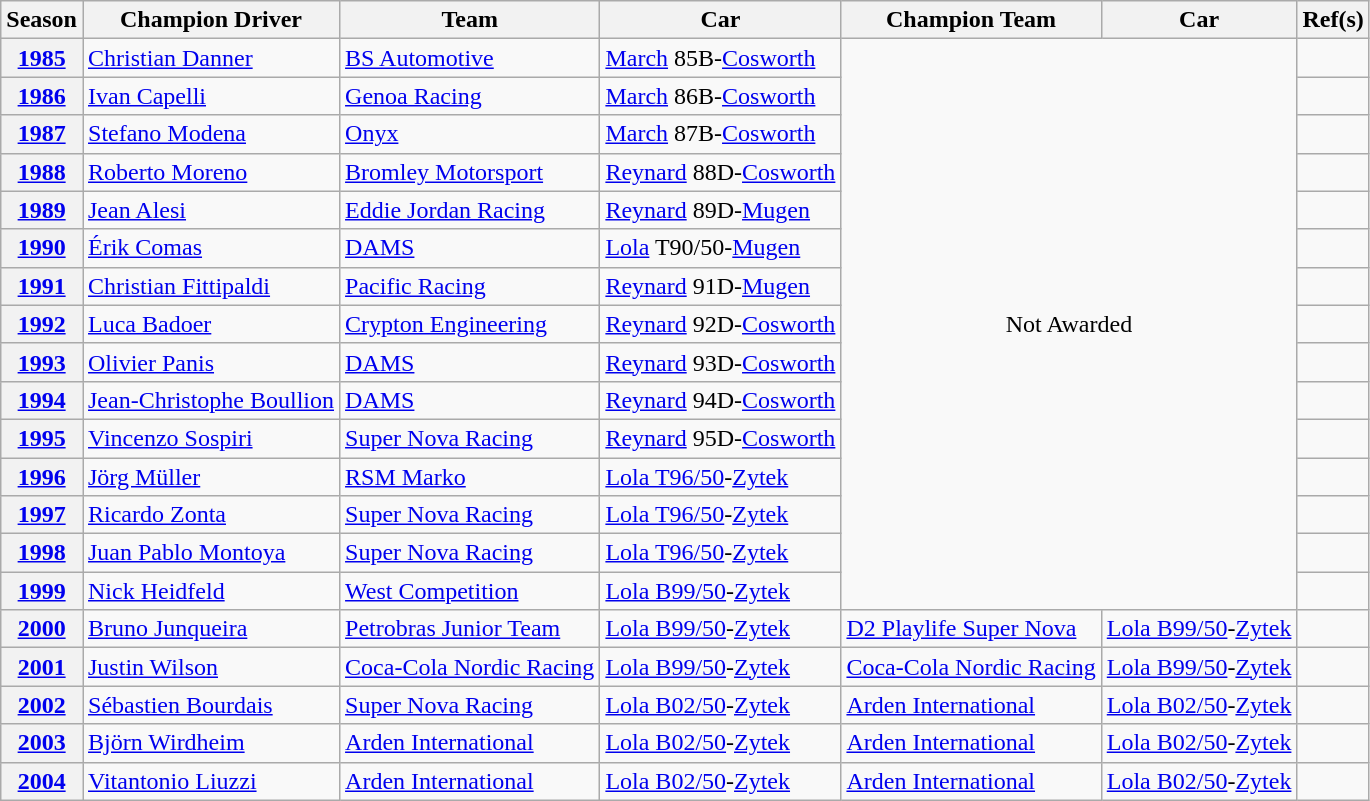<table class="wikitable">
<tr>
<th>Season</th>
<th>Champion Driver</th>
<th>Team</th>
<th>Car</th>
<th>Champion Team</th>
<th>Car</th>
<th>Ref(s)</th>
</tr>
<tr>
<th><a href='#'>1985</a></th>
<td> <a href='#'>Christian Danner</a></td>
<td> <a href='#'>BS Automotive</a></td>
<td><a href='#'>March</a> 85B-<a href='#'>Cosworth</a></td>
<td rowspan=15 colspan=2 align="center">Not Awarded</td>
<td align="center"></td>
</tr>
<tr>
<th><a href='#'>1986</a></th>
<td> <a href='#'>Ivan Capelli</a></td>
<td> <a href='#'>Genoa Racing</a></td>
<td><a href='#'>March</a> 86B-<a href='#'>Cosworth</a></td>
<td align="center"></td>
</tr>
<tr>
<th><a href='#'>1987</a></th>
<td> <a href='#'>Stefano Modena</a></td>
<td> <a href='#'>Onyx</a></td>
<td><a href='#'>March</a> 87B-<a href='#'>Cosworth</a></td>
<td align="center"></td>
</tr>
<tr>
<th><a href='#'>1988</a></th>
<td> <a href='#'>Roberto Moreno</a></td>
<td> <a href='#'>Bromley Motorsport</a></td>
<td><a href='#'>Reynard</a> 88D-<a href='#'>Cosworth</a></td>
<td align="center"></td>
</tr>
<tr>
<th><a href='#'>1989</a></th>
<td> <a href='#'>Jean Alesi</a></td>
<td> <a href='#'>Eddie Jordan Racing</a></td>
<td><a href='#'>Reynard</a> 89D-<a href='#'>Mugen</a></td>
<td align="center"></td>
</tr>
<tr>
<th><a href='#'>1990</a></th>
<td> <a href='#'>Érik Comas</a></td>
<td> <a href='#'>DAMS</a></td>
<td><a href='#'>Lola</a> T90/50-<a href='#'>Mugen</a></td>
<td align="center"></td>
</tr>
<tr>
<th><a href='#'>1991</a></th>
<td> <a href='#'>Christian Fittipaldi</a></td>
<td> <a href='#'>Pacific Racing</a></td>
<td><a href='#'>Reynard</a> 91D-<a href='#'>Mugen</a></td>
<td align="center"></td>
</tr>
<tr>
<th><a href='#'>1992</a></th>
<td> <a href='#'>Luca Badoer</a></td>
<td> <a href='#'>Crypton Engineering</a></td>
<td><a href='#'>Reynard</a> 92D-<a href='#'>Cosworth</a></td>
<td align="center"></td>
</tr>
<tr>
<th><a href='#'>1993</a></th>
<td> <a href='#'>Olivier Panis</a></td>
<td> <a href='#'>DAMS</a></td>
<td><a href='#'>Reynard</a> 93D-<a href='#'>Cosworth</a></td>
<td align="center"></td>
</tr>
<tr>
<th><a href='#'>1994</a></th>
<td> <a href='#'>Jean-Christophe Boullion</a></td>
<td> <a href='#'>DAMS</a></td>
<td><a href='#'>Reynard</a> 94D-<a href='#'>Cosworth</a></td>
<td align="center"></td>
</tr>
<tr>
<th><a href='#'>1995</a></th>
<td> <a href='#'>Vincenzo Sospiri</a></td>
<td> <a href='#'>Super Nova Racing</a></td>
<td><a href='#'>Reynard</a> 95D-<a href='#'>Cosworth</a></td>
<td align="center"></td>
</tr>
<tr>
<th><a href='#'>1996</a></th>
<td> <a href='#'>Jörg Müller</a></td>
<td> <a href='#'>RSM Marko</a></td>
<td><a href='#'>Lola T96/50</a>-<a href='#'>Zytek</a></td>
<td align="center"></td>
</tr>
<tr>
<th><a href='#'>1997</a></th>
<td> <a href='#'>Ricardo Zonta</a></td>
<td> <a href='#'>Super Nova Racing</a></td>
<td><a href='#'>Lola T96/50</a>-<a href='#'>Zytek</a></td>
<td align="center"></td>
</tr>
<tr>
<th><a href='#'>1998</a></th>
<td> <a href='#'>Juan Pablo Montoya</a></td>
<td> <a href='#'>Super Nova Racing</a></td>
<td><a href='#'>Lola T96/50</a>-<a href='#'>Zytek</a></td>
<td align="center"></td>
</tr>
<tr>
<th><a href='#'>1999</a></th>
<td> <a href='#'>Nick Heidfeld</a></td>
<td> <a href='#'>West Competition</a></td>
<td><a href='#'>Lola B99/50</a>-<a href='#'>Zytek</a></td>
<td align="center"></td>
</tr>
<tr>
<th><a href='#'>2000</a></th>
<td> <a href='#'>Bruno Junqueira</a></td>
<td> <a href='#'>Petrobras Junior Team</a></td>
<td><a href='#'>Lola B99/50</a>-<a href='#'>Zytek</a></td>
<td> <a href='#'>D2 Playlife Super Nova</a></td>
<td><a href='#'>Lola B99/50</a>-<a href='#'>Zytek</a></td>
<td align="center"></td>
</tr>
<tr>
<th><a href='#'>2001</a></th>
<td> <a href='#'>Justin Wilson</a></td>
<td> <a href='#'>Coca-Cola Nordic Racing</a></td>
<td><a href='#'>Lola B99/50</a>-<a href='#'>Zytek</a></td>
<td> <a href='#'>Coca-Cola Nordic Racing</a></td>
<td><a href='#'>Lola B99/50</a>-<a href='#'>Zytek</a></td>
<td align="center"></td>
</tr>
<tr>
<th><a href='#'>2002</a></th>
<td> <a href='#'>Sébastien Bourdais</a></td>
<td> <a href='#'>Super Nova Racing</a></td>
<td><a href='#'>Lola B02/50</a>-<a href='#'>Zytek</a></td>
<td> <a href='#'>Arden International</a></td>
<td><a href='#'>Lola B02/50</a>-<a href='#'>Zytek</a></td>
<td align="center"></td>
</tr>
<tr>
<th><a href='#'>2003</a></th>
<td> <a href='#'>Björn Wirdheim</a></td>
<td> <a href='#'>Arden International</a></td>
<td><a href='#'>Lola B02/50</a>-<a href='#'>Zytek</a></td>
<td> <a href='#'>Arden International</a></td>
<td><a href='#'>Lola B02/50</a>-<a href='#'>Zytek</a></td>
<td align="center"></td>
</tr>
<tr>
<th><a href='#'>2004</a></th>
<td> <a href='#'>Vitantonio Liuzzi</a></td>
<td> <a href='#'>Arden International</a></td>
<td><a href='#'>Lola B02/50</a>-<a href='#'>Zytek</a></td>
<td> <a href='#'>Arden International</a></td>
<td><a href='#'>Lola B02/50</a>-<a href='#'>Zytek</a></td>
<td align="center"></td>
</tr>
</table>
